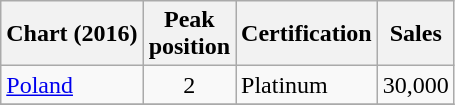<table class="wikitable">
<tr>
<th align="left">Chart (2016)</th>
<th align="center">Peak<br>position</th>
<th align="center">Certification</th>
<th align="center">Sales</th>
</tr>
<tr>
<td align="left"><a href='#'>Poland</a></td>
<td align="center">2</td>
<td align="left">Platinum</td>
<td align="left">30,000</td>
</tr>
<tr>
</tr>
</table>
